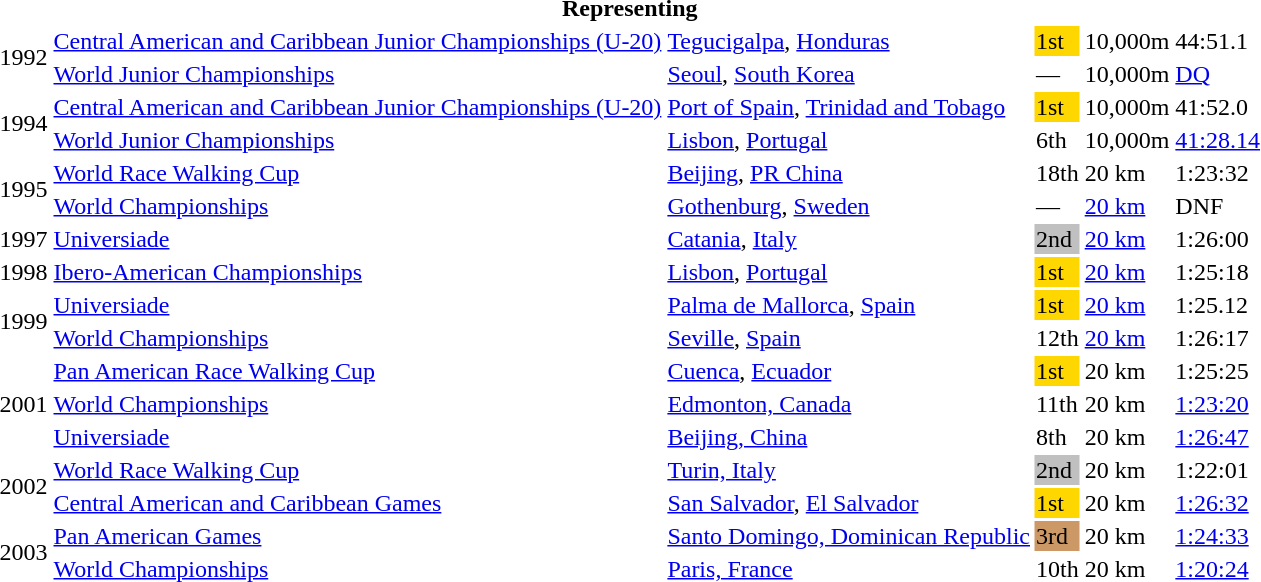<table>
<tr>
<th colspan="6">Representing </th>
</tr>
<tr>
<td rowspan=2>1992</td>
<td><a href='#'>Central American and Caribbean Junior Championships (U-20)</a></td>
<td><a href='#'>Tegucigalpa</a>, <a href='#'>Honduras</a></td>
<td bgcolor=gold>1st</td>
<td>10,000m</td>
<td>44:51.1</td>
</tr>
<tr>
<td><a href='#'>World Junior Championships</a></td>
<td><a href='#'>Seoul</a>, <a href='#'>South Korea</a></td>
<td>—</td>
<td>10,000m</td>
<td><a href='#'>DQ</a></td>
</tr>
<tr>
<td rowspan=2>1994</td>
<td><a href='#'>Central American and Caribbean Junior Championships (U-20)</a></td>
<td><a href='#'>Port of Spain</a>, <a href='#'>Trinidad and Tobago</a></td>
<td bgcolor=gold>1st</td>
<td>10,000m</td>
<td>41:52.0</td>
</tr>
<tr>
<td><a href='#'>World Junior Championships</a></td>
<td><a href='#'>Lisbon</a>, <a href='#'>Portugal</a></td>
<td>6th</td>
<td>10,000m</td>
<td><a href='#'>41:28.14</a></td>
</tr>
<tr>
<td rowspan=2>1995</td>
<td><a href='#'>World Race Walking Cup</a></td>
<td><a href='#'>Beijing</a>, <a href='#'>PR China</a></td>
<td>18th</td>
<td>20 km</td>
<td>1:23:32</td>
</tr>
<tr>
<td><a href='#'>World Championships</a></td>
<td><a href='#'>Gothenburg</a>, <a href='#'>Sweden</a></td>
<td>—</td>
<td><a href='#'>20 km</a></td>
<td>DNF</td>
</tr>
<tr>
<td>1997</td>
<td><a href='#'>Universiade</a></td>
<td><a href='#'>Catania</a>, <a href='#'>Italy</a></td>
<td bgcolor="silver">2nd</td>
<td><a href='#'>20 km</a></td>
<td>1:26:00</td>
</tr>
<tr>
<td>1998</td>
<td><a href='#'>Ibero-American Championships</a></td>
<td><a href='#'>Lisbon</a>, <a href='#'>Portugal</a></td>
<td bgcolor=gold>1st</td>
<td><a href='#'>20 km</a></td>
<td>1:25:18</td>
</tr>
<tr>
<td rowspan=2>1999</td>
<td><a href='#'>Universiade</a></td>
<td><a href='#'>Palma de Mallorca</a>, <a href='#'>Spain</a></td>
<td bgcolor="gold">1st</td>
<td><a href='#'>20 km</a></td>
<td>1:25.12</td>
</tr>
<tr>
<td><a href='#'>World Championships</a></td>
<td><a href='#'>Seville</a>, <a href='#'>Spain</a></td>
<td>12th</td>
<td><a href='#'>20 km</a></td>
<td>1:26:17</td>
</tr>
<tr>
<td rowspan=3>2001</td>
<td><a href='#'>Pan American Race Walking Cup</a></td>
<td><a href='#'>Cuenca</a>, <a href='#'>Ecuador</a></td>
<td bgcolor="gold">1st</td>
<td>20 km</td>
<td>1:25:25</td>
</tr>
<tr>
<td><a href='#'>World Championships</a></td>
<td><a href='#'>Edmonton, Canada</a></td>
<td>11th</td>
<td>20 km</td>
<td><a href='#'>1:23:20</a></td>
</tr>
<tr>
<td><a href='#'>Universiade</a></td>
<td><a href='#'>Beijing, China</a></td>
<td>8th</td>
<td>20 km</td>
<td><a href='#'>1:26:47</a></td>
</tr>
<tr>
<td rowspan=2>2002</td>
<td><a href='#'>World Race Walking Cup</a></td>
<td><a href='#'>Turin, Italy</a></td>
<td bgcolor="silver">2nd</td>
<td>20 km</td>
<td>1:22:01</td>
</tr>
<tr>
<td><a href='#'>Central American and Caribbean Games</a></td>
<td><a href='#'>San Salvador</a>, <a href='#'>El Salvador</a></td>
<td bgcolor="gold">1st</td>
<td>20 km</td>
<td><a href='#'>1:26:32</a></td>
</tr>
<tr>
<td rowspan=2>2003</td>
<td><a href='#'>Pan American Games</a></td>
<td><a href='#'>Santo Domingo, Dominican Republic</a></td>
<td bgcolor="cc9966">3rd</td>
<td>20 km</td>
<td><a href='#'>1:24:33</a></td>
</tr>
<tr>
<td><a href='#'>World Championships</a></td>
<td><a href='#'>Paris, France</a></td>
<td>10th</td>
<td>20 km</td>
<td><a href='#'>1:20:24</a></td>
</tr>
</table>
